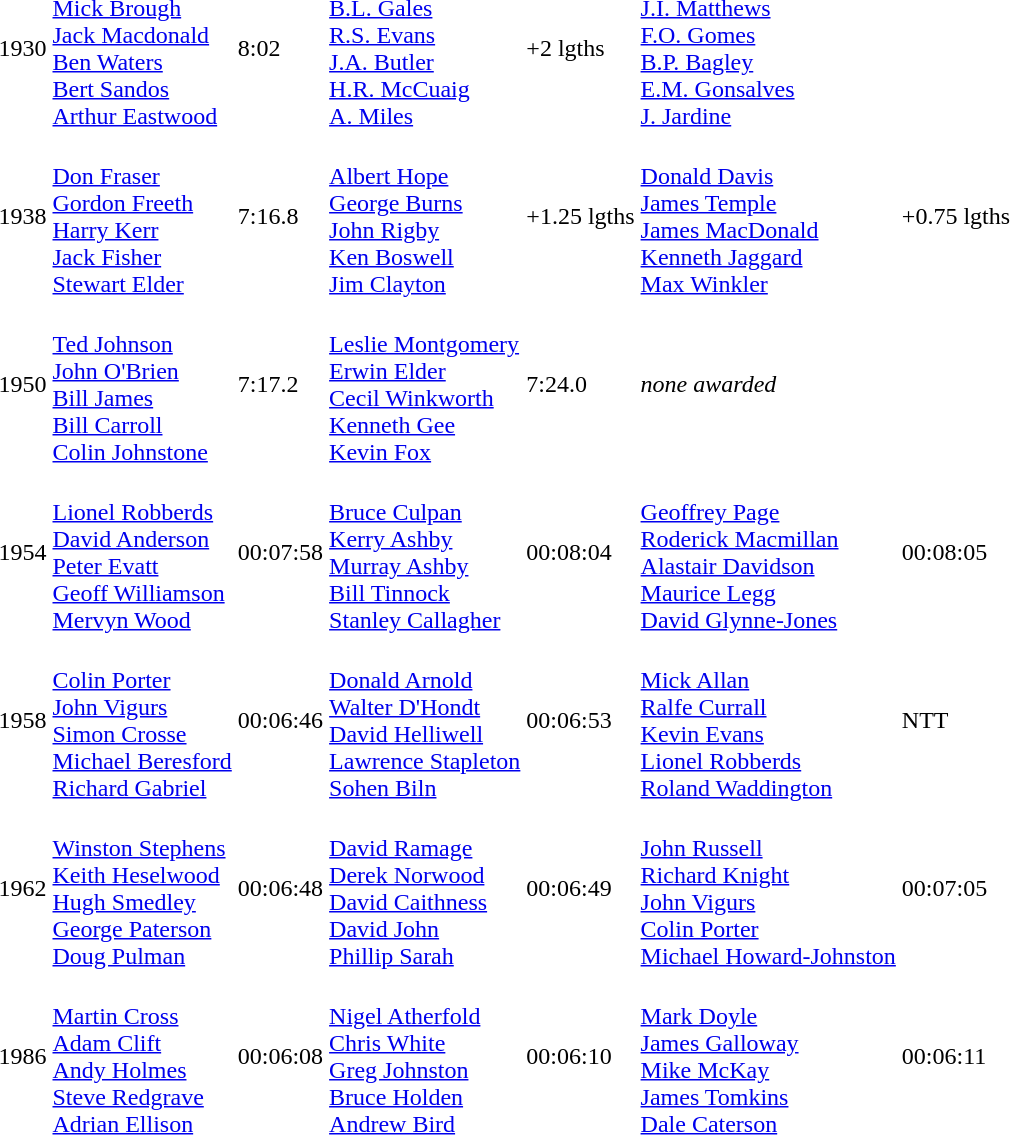<table>
<tr>
<td>1930</td>
<td><br><a href='#'>Mick Brough</a><br><a href='#'>Jack Macdonald</a><br><a href='#'>Ben Waters</a><br><a href='#'>Bert Sandos</a><br><a href='#'>Arthur Eastwood</a></td>
<td>8:02</td>
<td><br><a href='#'>B.L. Gales</a><br><a href='#'>R.S. Evans</a><br><a href='#'>J.A. Butler</a><br><a href='#'>H.R. McCuaig</a><br><a href='#'>A. Miles</a></td>
<td>+2 lgths</td>
<td><br><a href='#'>J.I. Matthews</a><br><a href='#'>F.O. Gomes</a><br><a href='#'>B.P. Bagley</a><br><a href='#'>E.M. Gonsalves</a><br><a href='#'>J. Jardine</a></td>
<td></td>
</tr>
<tr>
<td>1938</td>
<td><br><a href='#'>Don Fraser</a><br><a href='#'>Gordon Freeth</a><br><a href='#'>Harry Kerr</a><br><a href='#'>Jack Fisher</a><br><a href='#'>Stewart Elder</a></td>
<td>7:16.8</td>
<td><br><a href='#'>Albert Hope</a><br><a href='#'>George Burns</a><br><a href='#'>John Rigby</a><br><a href='#'>Ken Boswell</a><br><a href='#'>Jim Clayton</a></td>
<td>+1.25 lgths</td>
<td><br><a href='#'>Donald Davis</a><br><a href='#'>James Temple</a><br><a href='#'>James MacDonald</a><br><a href='#'>Kenneth Jaggard</a><br><a href='#'>Max Winkler</a></td>
<td>+0.75 lgths</td>
</tr>
<tr>
<td>1950</td>
<td><br><a href='#'>Ted Johnson</a><br><a href='#'>John O'Brien</a><br><a href='#'>Bill James</a><br><a href='#'>Bill Carroll</a><br><a href='#'>Colin Johnstone</a></td>
<td>7:17.2</td>
<td><br><a href='#'>Leslie Montgomery</a><br><a href='#'>Erwin Elder</a><br><a href='#'>Cecil Winkworth</a><br><a href='#'>Kenneth Gee</a><br><a href='#'>Kevin Fox</a></td>
<td>7:24.0</td>
<td colspan="2"><em>none awarded</em></td>
</tr>
<tr>
<td>1954</td>
<td><br><a href='#'>Lionel Robberds</a><br><a href='#'>David Anderson</a><br><a href='#'>Peter Evatt</a><br><a href='#'>Geoff Williamson</a><br><a href='#'>Mervyn Wood</a></td>
<td>00:07:58</td>
<td><br><a href='#'>Bruce Culpan</a><br><a href='#'>Kerry Ashby</a><br><a href='#'>Murray Ashby</a><br><a href='#'>Bill Tinnock</a><br><a href='#'>Stanley Callagher</a></td>
<td>00:08:04</td>
<td><br><a href='#'>Geoffrey Page</a><br><a href='#'>Roderick Macmillan</a><br><a href='#'>Alastair Davidson</a><br><a href='#'>Maurice Legg</a><br><a href='#'>David Glynne-Jones</a></td>
<td>00:08:05</td>
</tr>
<tr>
<td>1958</td>
<td><br><a href='#'>Colin Porter</a><br><a href='#'>John Vigurs</a><br><a href='#'>Simon Crosse</a><br><a href='#'>Michael Beresford</a><br><a href='#'>Richard Gabriel</a></td>
<td>00:06:46</td>
<td><br><a href='#'>Donald Arnold</a><br><a href='#'>Walter D'Hondt</a><br><a href='#'>David Helliwell</a><br><a href='#'>Lawrence Stapleton</a><br><a href='#'>Sohen Biln</a></td>
<td>00:06:53</td>
<td><br><a href='#'>Mick Allan</a><br><a href='#'>Ralfe Currall</a><br><a href='#'>Kevin Evans</a><br><a href='#'>Lionel Robberds</a><br><a href='#'>Roland Waddington</a></td>
<td>NTT</td>
</tr>
<tr>
<td>1962</td>
<td><br><a href='#'>Winston Stephens</a><br><a href='#'>Keith Heselwood</a><br><a href='#'>Hugh Smedley</a><br><a href='#'>George Paterson</a><br><a href='#'>Doug Pulman</a></td>
<td>00:06:48</td>
<td><br><a href='#'>David Ramage</a><br><a href='#'>Derek Norwood</a><br><a href='#'>David Caithness</a><br><a href='#'>David John</a><br><a href='#'>Phillip Sarah</a></td>
<td>00:06:49</td>
<td><br><a href='#'>John Russell</a><br><a href='#'>Richard Knight</a><br><a href='#'>John Vigurs</a><br><a href='#'>Colin Porter</a><br><a href='#'>Michael Howard-Johnston</a></td>
<td>00:07:05</td>
</tr>
<tr>
<td>1986</td>
<td><br><a href='#'>Martin Cross</a><br><a href='#'>Adam Clift</a><br><a href='#'>Andy Holmes</a><br><a href='#'>Steve Redgrave</a><br><a href='#'>Adrian Ellison</a></td>
<td>00:06:08</td>
<td><br><a href='#'>Nigel Atherfold</a><br><a href='#'>Chris White</a><br><a href='#'>Greg Johnston</a><br><a href='#'>Bruce Holden</a><br><a href='#'>Andrew Bird</a></td>
<td>00:06:10</td>
<td><br><a href='#'>Mark Doyle</a><br><a href='#'>James Galloway</a><br><a href='#'>Mike McKay</a><br><a href='#'>James Tomkins</a><br><a href='#'>Dale Caterson</a></td>
<td>00:06:11</td>
</tr>
</table>
